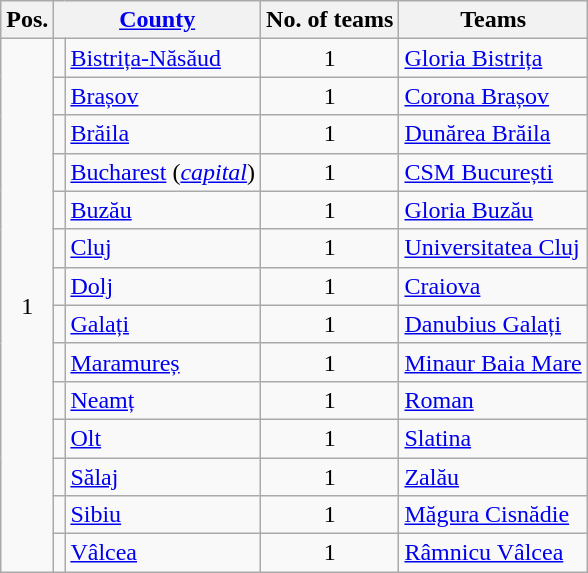<table class="wikitable">
<tr>
<th>Pos.</th>
<th colspan=2><a href='#'>County</a></th>
<th>No. of teams</th>
<th>Teams</th>
</tr>
<tr>
<td rowspan="14" align="center">1</td>
<td align=center></td>
<td><a href='#'>Bistrița-Năsăud</a></td>
<td align="center">1</td>
<td><a href='#'>Gloria Bistrița</a></td>
</tr>
<tr>
<td align=center></td>
<td><a href='#'>Brașov</a></td>
<td align="center">1</td>
<td><a href='#'>Corona Brașov</a></td>
</tr>
<tr>
<td align=center></td>
<td><a href='#'>Brăila</a></td>
<td align="center">1</td>
<td><a href='#'>Dunărea Brăila</a></td>
</tr>
<tr>
<td align=center></td>
<td><a href='#'>Bucharest</a> (<em><a href='#'>capital</a></em>)</td>
<td align="center">1</td>
<td><a href='#'>CSM București</a></td>
</tr>
<tr>
<td align=center></td>
<td><a href='#'>Buzău</a></td>
<td align="center">1</td>
<td><a href='#'>Gloria Buzău</a></td>
</tr>
<tr>
<td align=center></td>
<td><a href='#'>Cluj</a></td>
<td align="center">1</td>
<td><a href='#'>Universitatea Cluj</a></td>
</tr>
<tr>
<td align=center></td>
<td><a href='#'>Dolj</a></td>
<td align="center">1</td>
<td><a href='#'>Craiova</a></td>
</tr>
<tr>
<td align=center></td>
<td><a href='#'>Galați</a></td>
<td align="center">1</td>
<td><a href='#'>Danubius Galați</a></td>
</tr>
<tr>
<td align=center></td>
<td><a href='#'>Maramureș</a></td>
<td align="center">1</td>
<td><a href='#'>Minaur Baia Mare</a></td>
</tr>
<tr>
<td align=center></td>
<td><a href='#'>Neamț</a></td>
<td align="center">1</td>
<td><a href='#'>Roman</a></td>
</tr>
<tr>
<td align=center></td>
<td><a href='#'>Olt</a></td>
<td align="center">1</td>
<td><a href='#'>Slatina</a></td>
</tr>
<tr>
<td align=center></td>
<td><a href='#'>Sălaj</a></td>
<td align="center">1</td>
<td><a href='#'>Zalău</a></td>
</tr>
<tr>
<td align=center></td>
<td><a href='#'>Sibiu</a></td>
<td align="center">1</td>
<td><a href='#'>Măgura Cisnădie</a></td>
</tr>
<tr>
<td align=center></td>
<td><a href='#'>Vâlcea</a></td>
<td align="center">1</td>
<td><a href='#'>Râmnicu Vâlcea</a></td>
</tr>
</table>
